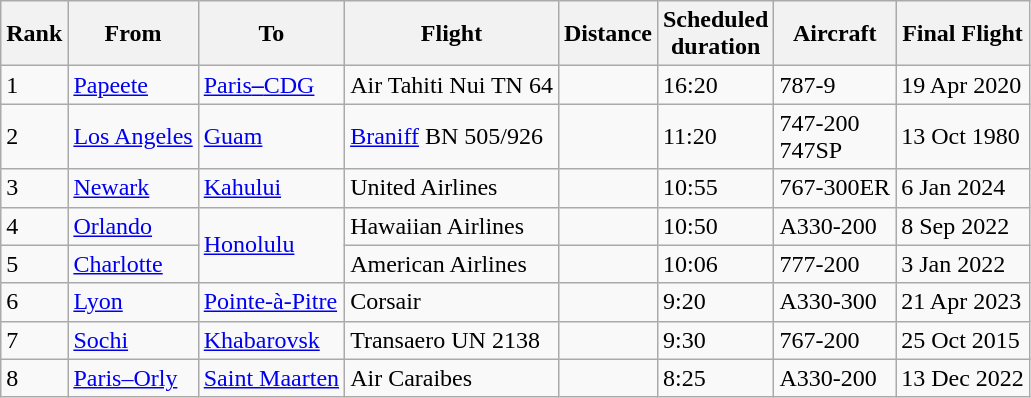<table class="wikitable sortable">
<tr>
<th>Rank</th>
<th>From</th>
<th>To</th>
<th>Flight</th>
<th>Distance</th>
<th>Scheduled<br>duration</th>
<th>Aircraft</th>
<th>Final Flight</th>
</tr>
<tr>
<td>1</td>
<td> <a href='#'>Papeete</a></td>
<td> <a href='#'>Paris<strong>–</strong>CDG</a></td>
<td>Air Tahiti Nui TN 64</td>
<td></td>
<td>16:20</td>
<td>787-9</td>
<td>19 Apr 2020</td>
</tr>
<tr>
<td>2</td>
<td> <a href='#'>Los Angeles</a></td>
<td> <a href='#'>Guam</a></td>
<td><a href='#'>Braniff</a> BN 505/926</td>
<td></td>
<td>11:20</td>
<td>747-200<br>747SP</td>
<td>13 Oct 1980</td>
</tr>
<tr>
<td>3</td>
<td> <a href='#'>Newark</a></td>
<td> <a href='#'>Kahului</a></td>
<td>United Airlines </td>
<td></td>
<td>10:55</td>
<td>767-300ER</td>
<td>6 Jan 2024</td>
</tr>
<tr>
<td>4</td>
<td> <a href='#'>Orlando</a></td>
<td rowspan="2"> <a href='#'>Honolulu</a></td>
<td>Hawaiian Airlines </td>
<td></td>
<td>10:50</td>
<td>A330-200</td>
<td>8 Sep 2022</td>
</tr>
<tr>
<td>5</td>
<td> <a href='#'>Charlotte</a></td>
<td>American Airlines </td>
<td></td>
<td>10:06</td>
<td>777-200</td>
<td>3 Jan 2022</td>
</tr>
<tr>
<td>6</td>
<td> <a href='#'>Lyon</a></td>
<td> <a href='#'>Pointe-à-Pitre</a></td>
<td>Corsair </td>
<td></td>
<td>9:20</td>
<td>A330-300</td>
<td>21 Apr 2023</td>
</tr>
<tr>
<td>7</td>
<td> <a href='#'>Sochi</a></td>
<td> <a href='#'>Khabarovsk</a></td>
<td>Transaero UN 2138</td>
<td></td>
<td>9:30</td>
<td>767-200</td>
<td>25 Oct 2015</td>
</tr>
<tr>
<td>8</td>
<td> <a href='#'>Paris–Orly</a></td>
<td> <a href='#'>Saint Maarten</a></td>
<td>Air Caraibes </td>
<td></td>
<td>8:25</td>
<td>A330-200</td>
<td>13 Dec 2022</td>
</tr>
</table>
